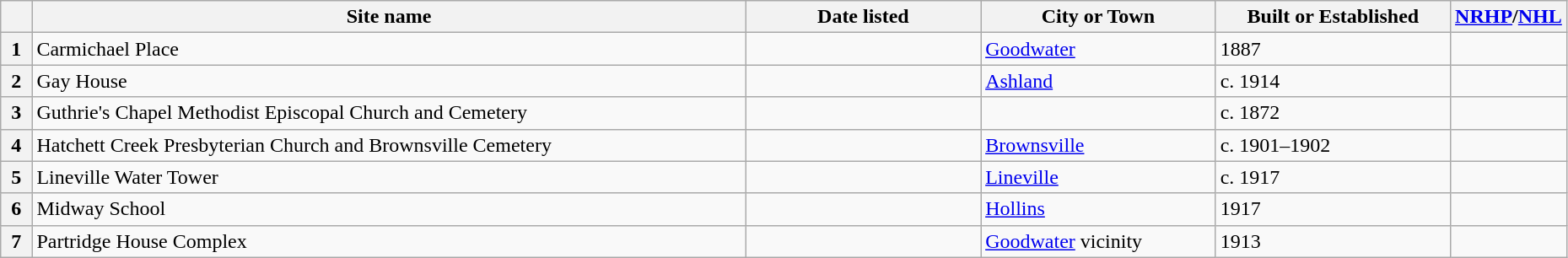<table class="wikitable" style="width:98%">
<tr>
<th width = 2% ></th>
<th><strong>Site name</strong></th>
<th width = 15% ><strong>Date listed</strong></th>
<th width = 15% ><strong>City or Town</strong></th>
<th width = 15% ><strong>Built or Established</strong></th>
<th width = 5%  ><strong><a href='#'>NRHP</a>/<a href='#'>NHL</a></strong></th>
</tr>
<tr ->
<th>1</th>
<td>Carmichael Place</td>
<td></td>
<td><a href='#'>Goodwater</a></td>
<td>1887</td>
<td></td>
</tr>
<tr ->
<th>2</th>
<td>Gay House</td>
<td></td>
<td><a href='#'>Ashland</a></td>
<td>c. 1914</td>
<td></td>
</tr>
<tr>
<th>3</th>
<td>Guthrie's Chapel Methodist Episcopal Church and Cemetery</td>
<td></td>
<td></td>
<td>c. 1872</td>
<td></td>
</tr>
<tr ->
<th>4</th>
<td>Hatchett Creek Presbyterian Church and Brownsville Cemetery</td>
<td></td>
<td><a href='#'>Brownsville</a></td>
<td>c. 1901–1902</td>
<td></td>
</tr>
<tr ->
<th>5</th>
<td>Lineville Water Tower</td>
<td></td>
<td><a href='#'>Lineville</a></td>
<td>c. 1917</td>
<td></td>
</tr>
<tr ->
<th>6</th>
<td>Midway School</td>
<td></td>
<td><a href='#'>Hollins</a></td>
<td>1917</td>
<td></td>
</tr>
<tr ->
<th>7</th>
<td>Partridge House Complex</td>
<td></td>
<td><a href='#'>Goodwater</a> vicinity</td>
<td>1913</td>
<td></td>
</tr>
</table>
